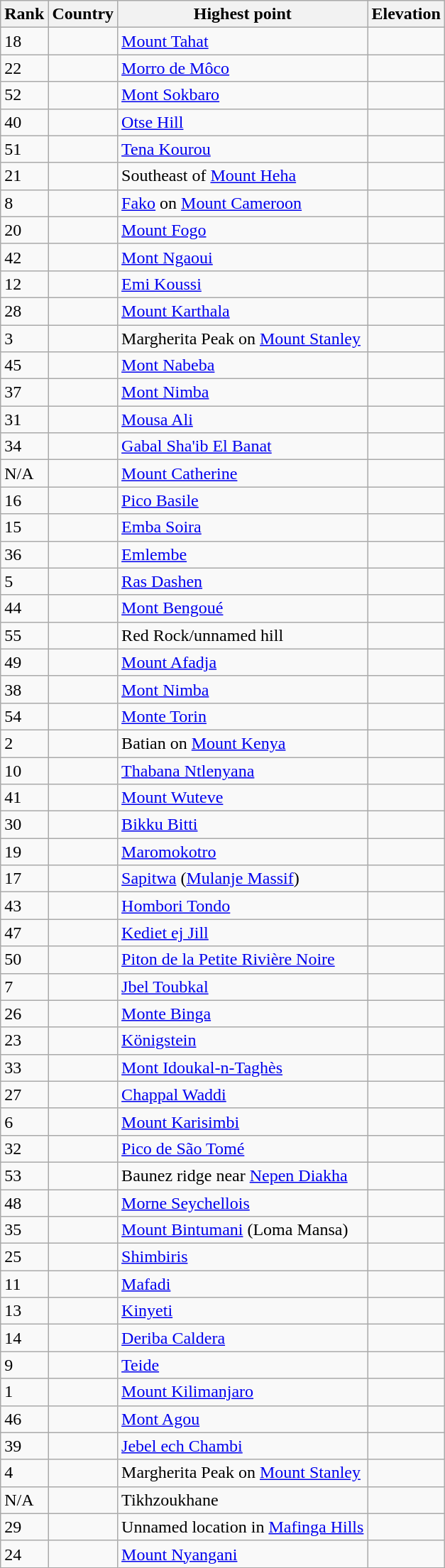<table class="wikitable sortable">
<tr>
<th scope"col">Rank</th>
<th scope"col">Country</th>
<th scope"col">Highest point</th>
<th scope"col" data-sort-type="number">Elevation</th>
</tr>
<tr>
<td>18</td>
<td></td>
<td><a href='#'>Mount Tahat</a></td>
<td></td>
</tr>
<tr>
<td>22</td>
<td></td>
<td><a href='#'>Morro de Môco</a></td>
<td></td>
</tr>
<tr>
<td>52</td>
<td></td>
<td><a href='#'>Mont Sokbaro</a></td>
<td></td>
</tr>
<tr>
<td>40</td>
<td></td>
<td><a href='#'>Otse Hill</a></td>
<td></td>
</tr>
<tr>
<td>51</td>
<td></td>
<td><a href='#'>Tena Kourou</a></td>
<td></td>
</tr>
<tr>
<td>21</td>
<td></td>
<td>Southeast of <a href='#'>Mount Heha</a></td>
<td></td>
</tr>
<tr>
<td>8</td>
<td></td>
<td><a href='#'>Fako</a> on <a href='#'>Mount Cameroon</a></td>
<td></td>
</tr>
<tr>
<td>20</td>
<td></td>
<td><a href='#'>Mount Fogo</a></td>
<td></td>
</tr>
<tr>
<td>42</td>
<td></td>
<td><a href='#'>Mont Ngaoui</a></td>
<td></td>
</tr>
<tr>
<td>12</td>
<td></td>
<td><a href='#'>Emi Koussi</a></td>
<td></td>
</tr>
<tr>
<td>28</td>
<td></td>
<td><a href='#'>Mount Karthala</a></td>
<td></td>
</tr>
<tr>
<td>3</td>
<td></td>
<td>Margherita Peak on <a href='#'>Mount Stanley</a></td>
<td></td>
</tr>
<tr>
<td>45</td>
<td></td>
<td><a href='#'>Mont Nabeba</a></td>
<td></td>
</tr>
<tr>
<td>37</td>
<td></td>
<td><a href='#'>Mont Nimba</a></td>
<td></td>
</tr>
<tr>
<td>31</td>
<td></td>
<td><a href='#'>Mousa Ali</a></td>
<td></td>
</tr>
<tr>
<td>34</td>
<td></td>
<td><a href='#'>Gabal Sha'ib El Banat</a></td>
<td></td>
</tr>
<tr>
<td>N/A</td>
<td></td>
<td><a href='#'>Mount Catherine</a></td>
<td></td>
</tr>
<tr>
<td>16</td>
<td></td>
<td><a href='#'>Pico Basile</a></td>
<td></td>
</tr>
<tr>
<td>15</td>
<td></td>
<td><a href='#'>Emba Soira</a></td>
<td></td>
</tr>
<tr>
<td>36</td>
<td></td>
<td><a href='#'>Emlembe</a></td>
<td></td>
</tr>
<tr>
<td>5</td>
<td></td>
<td><a href='#'>Ras Dashen</a></td>
<td></td>
</tr>
<tr>
<td>44</td>
<td></td>
<td><a href='#'>Mont Bengoué</a></td>
<td></td>
</tr>
<tr>
<td>55</td>
<td></td>
<td>Red Rock/unnamed hill</td>
<td></td>
</tr>
<tr>
<td>49</td>
<td></td>
<td><a href='#'>Mount Afadja</a></td>
<td></td>
</tr>
<tr>
<td>38</td>
<td></td>
<td><a href='#'>Mont Nimba</a></td>
<td></td>
</tr>
<tr>
<td>54</td>
<td></td>
<td><a href='#'>Monte Torin</a></td>
<td></td>
</tr>
<tr>
<td>2</td>
<td></td>
<td>Batian on <a href='#'>Mount Kenya</a></td>
<td></td>
</tr>
<tr>
<td>10</td>
<td></td>
<td><a href='#'>Thabana Ntlenyana</a></td>
<td></td>
</tr>
<tr>
<td>41</td>
<td></td>
<td><a href='#'>Mount Wuteve</a></td>
<td></td>
</tr>
<tr>
<td>30</td>
<td></td>
<td><a href='#'>Bikku Bitti</a></td>
<td></td>
</tr>
<tr>
<td>19</td>
<td></td>
<td><a href='#'>Maromokotro</a></td>
<td></td>
</tr>
<tr>
<td>17</td>
<td></td>
<td><a href='#'>Sapitwa</a> (<a href='#'>Mulanje Massif</a>)</td>
<td></td>
</tr>
<tr>
<td>43</td>
<td></td>
<td><a href='#'>Hombori Tondo</a></td>
<td></td>
</tr>
<tr>
<td>47</td>
<td></td>
<td><a href='#'>Kediet ej Jill</a></td>
<td></td>
</tr>
<tr>
<td>50</td>
<td></td>
<td><a href='#'>Piton de la Petite Rivière Noire</a></td>
<td></td>
</tr>
<tr>
<td>7</td>
<td></td>
<td><a href='#'>Jbel Toubkal</a></td>
<td></td>
</tr>
<tr>
<td>26</td>
<td></td>
<td><a href='#'>Monte Binga</a></td>
<td></td>
</tr>
<tr>
<td>23</td>
<td></td>
<td><a href='#'>Königstein</a></td>
<td></td>
</tr>
<tr>
<td>33</td>
<td></td>
<td><a href='#'>Mont Idoukal-n-Taghès</a></td>
<td></td>
</tr>
<tr>
<td>27</td>
<td></td>
<td><a href='#'>Chappal Waddi</a></td>
<td></td>
</tr>
<tr>
<td>6</td>
<td></td>
<td><a href='#'>Mount Karisimbi</a></td>
<td></td>
</tr>
<tr>
<td>32</td>
<td></td>
<td><a href='#'>Pico de São Tomé</a></td>
<td></td>
</tr>
<tr>
<td>53</td>
<td></td>
<td>Baunez ridge near <a href='#'>Nepen Diakha</a></td>
<td></td>
</tr>
<tr>
<td>48</td>
<td></td>
<td><a href='#'>Morne Seychellois</a></td>
<td></td>
</tr>
<tr>
<td>35</td>
<td></td>
<td><a href='#'>Mount Bintumani</a> (Loma Mansa)</td>
<td></td>
</tr>
<tr>
<td>25</td>
<td></td>
<td><a href='#'>Shimbiris</a></td>
<td></td>
</tr>
<tr>
<td>11</td>
<td></td>
<td><a href='#'>Mafadi</a></td>
<td></td>
</tr>
<tr>
<td>13</td>
<td></td>
<td><a href='#'>Kinyeti</a></td>
<td></td>
</tr>
<tr>
<td>14</td>
<td></td>
<td><a href='#'>Deriba Caldera</a></td>
<td></td>
</tr>
<tr>
<td>9</td>
<td></td>
<td><a href='#'>Teide</a></td>
<td></td>
</tr>
<tr>
<td>1</td>
<td></td>
<td><a href='#'>Mount Kilimanjaro</a></td>
<td></td>
</tr>
<tr>
<td>46</td>
<td></td>
<td><a href='#'>Mont Agou</a></td>
<td></td>
</tr>
<tr>
<td>39</td>
<td></td>
<td><a href='#'>Jebel ech Chambi</a></td>
<td></td>
</tr>
<tr>
<td>4</td>
<td></td>
<td>Margherita Peak on <a href='#'>Mount Stanley</a></td>
<td></td>
</tr>
<tr>
<td>N/A</td>
<td><em></em></td>
<td>Tikhzoukhane</td>
<td></td>
</tr>
<tr>
<td>29</td>
<td></td>
<td>Unnamed location in <a href='#'>Mafinga Hills</a></td>
<td></td>
</tr>
<tr>
<td>24</td>
<td></td>
<td><a href='#'>Mount Nyangani</a></td>
<td></td>
</tr>
</table>
